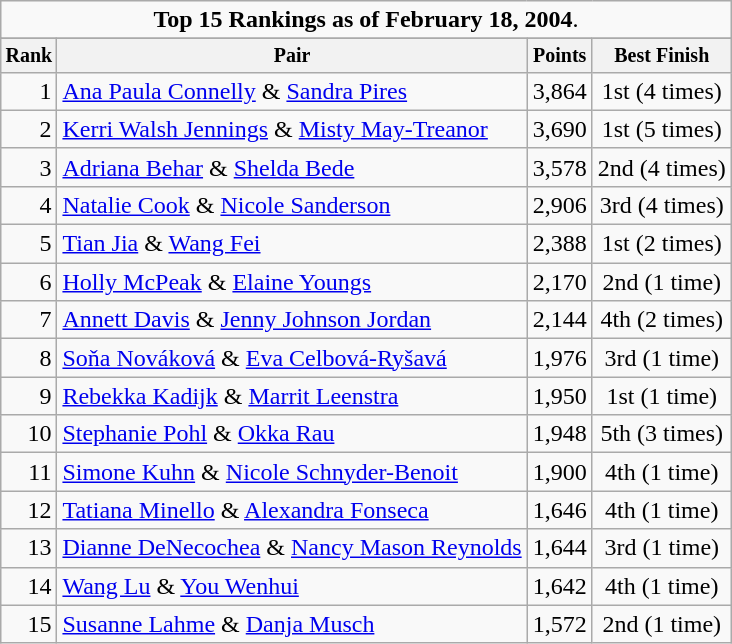<table class="wikitable">
<tr>
<td colspan=4 align="center"><strong>Top 15 Rankings as of February 18, 2004</strong>.</td>
</tr>
<tr>
</tr>
<tr style="font-size:10pt;font-weight:bold">
<th>Rank</th>
<th>Pair</th>
<th>Points</th>
<th>Best Finish</th>
</tr>
<tr>
<td align=right>1</td>
<td> <a href='#'>Ana Paula Connelly</a> & <a href='#'>Sandra Pires</a></td>
<td align=center>3,864</td>
<td align=center>1st (4 times)</td>
</tr>
<tr>
<td align=right>2</td>
<td> <a href='#'>Kerri Walsh Jennings</a> & <a href='#'>Misty May-Treanor</a></td>
<td align=center>3,690</td>
<td align=center>1st (5 times)</td>
</tr>
<tr>
<td align=right>3</td>
<td> <a href='#'>Adriana Behar</a> & <a href='#'>Shelda Bede</a></td>
<td align=center>3,578</td>
<td align=center>2nd (4 times)</td>
</tr>
<tr>
<td align=right>4</td>
<td> <a href='#'>Natalie Cook</a> & <a href='#'>Nicole Sanderson</a></td>
<td align=center>2,906</td>
<td align=center>3rd (4 times)</td>
</tr>
<tr>
<td align=right>5</td>
<td> <a href='#'>Tian Jia</a> & <a href='#'>Wang Fei</a></td>
<td align=center>2,388</td>
<td align=center>1st (2 times)</td>
</tr>
<tr>
<td align=right>6</td>
<td> <a href='#'>Holly McPeak</a> & <a href='#'>Elaine Youngs</a></td>
<td align=center>2,170</td>
<td align=center>2nd (1 time)</td>
</tr>
<tr>
<td align=right>7</td>
<td> <a href='#'>Annett Davis</a> & <a href='#'>Jenny Johnson Jordan</a></td>
<td align=center>2,144</td>
<td align=center>4th (2 times)</td>
</tr>
<tr>
<td align=right>8</td>
<td> <a href='#'>Soňa Nováková</a> & <a href='#'>Eva Celbová-Ryšavá</a></td>
<td align=center>1,976</td>
<td align=center>3rd (1 time)</td>
</tr>
<tr>
<td align=right>9</td>
<td> <a href='#'>Rebekka Kadijk</a> & <a href='#'>Marrit Leenstra</a></td>
<td align=center>1,950</td>
<td align=center>1st (1 time)</td>
</tr>
<tr>
<td align=right>10</td>
<td> <a href='#'>Stephanie Pohl</a> & <a href='#'>Okka Rau</a></td>
<td align=center>1,948</td>
<td align=center>5th (3 times)</td>
</tr>
<tr>
<td align=right>11</td>
<td> <a href='#'>Simone Kuhn</a> & <a href='#'>Nicole Schnyder-Benoit</a></td>
<td align=center>1,900</td>
<td align=center>4th (1 time)</td>
</tr>
<tr>
<td align=right>12</td>
<td> <a href='#'>Tatiana Minello</a> & <a href='#'>Alexandra Fonseca</a></td>
<td align=center>1,646</td>
<td align=center>4th (1 time)</td>
</tr>
<tr>
<td align=right>13</td>
<td> <a href='#'>Dianne DeNecochea</a> & <a href='#'>Nancy Mason Reynolds</a></td>
<td align=center>1,644</td>
<td align=center>3rd (1 time)</td>
</tr>
<tr>
<td align=right>14</td>
<td> <a href='#'>Wang Lu</a> & <a href='#'>You Wenhui</a></td>
<td align=center>1,642</td>
<td align=center>4th (1 time)</td>
</tr>
<tr>
<td align=right>15</td>
<td> <a href='#'>Susanne Lahme</a> & <a href='#'>Danja Musch</a></td>
<td align=center>1,572</td>
<td align=center>2nd (1 time)</td>
</tr>
</table>
